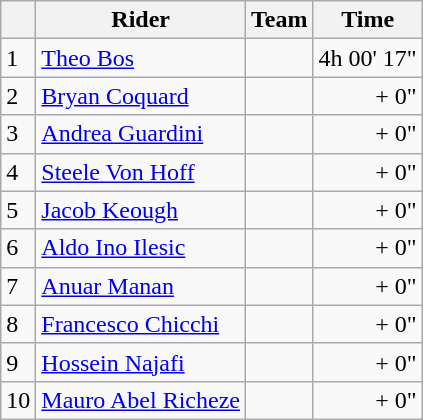<table class=wikitable>
<tr>
<th></th>
<th>Rider</th>
<th>Team</th>
<th>Time</th>
</tr>
<tr>
<td>1</td>
<td> <a href='#'>Theo Bos</a>  </td>
<td></td>
<td align=right>4h 00' 17"</td>
</tr>
<tr>
<td>2</td>
<td> <a href='#'>Bryan Coquard</a></td>
<td></td>
<td align=right>+ 0"</td>
</tr>
<tr>
<td>3</td>
<td> <a href='#'>Andrea Guardini</a></td>
<td></td>
<td align=right>+ 0"</td>
</tr>
<tr>
<td>4</td>
<td> <a href='#'>Steele Von Hoff</a></td>
<td></td>
<td align=right>+ 0"</td>
</tr>
<tr>
<td>5</td>
<td> <a href='#'>Jacob Keough</a></td>
<td></td>
<td align=right>+ 0"</td>
</tr>
<tr>
<td>6</td>
<td> <a href='#'>Aldo Ino Ilesic</a></td>
<td></td>
<td align=right>+ 0"</td>
</tr>
<tr>
<td>7</td>
<td> <a href='#'>Anuar Manan</a></td>
<td></td>
<td align=right>+ 0"</td>
</tr>
<tr>
<td>8</td>
<td> <a href='#'>Francesco Chicchi</a></td>
<td></td>
<td align=right>+ 0"</td>
</tr>
<tr>
<td>9</td>
<td> <a href='#'>Hossein Najafi</a></td>
<td></td>
<td align=right>+ 0"</td>
</tr>
<tr>
<td>10</td>
<td> <a href='#'>Mauro Abel Richeze</a></td>
<td></td>
<td align=right>+ 0"</td>
</tr>
</table>
